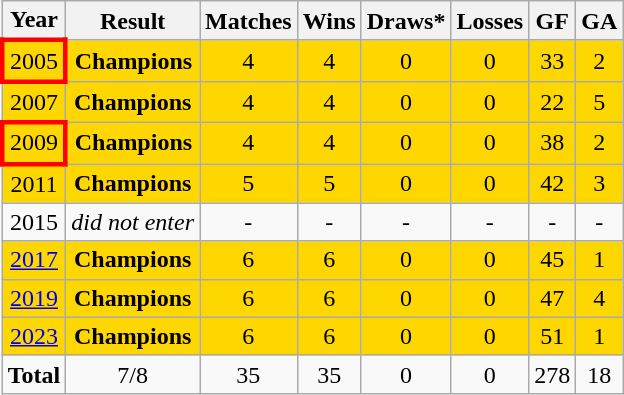<table class="wikitable" style="text-align: center;">
<tr>
<th>Year</th>
<th>Result</th>
<th>Matches</th>
<th>Wins</th>
<th>Draws*</th>
<th>Losses</th>
<th>GF</th>
<th>GA</th>
</tr>
<tr bgcolor=gold>
<td style="border: 3px solid red"> 2005</td>
<td><strong>Champions</strong></td>
<td>4</td>
<td>4</td>
<td>0</td>
<td>0</td>
<td>33</td>
<td>2</td>
</tr>
<tr bgcolor=gold>
<td> 2007</td>
<td><strong>Champions</strong></td>
<td>4</td>
<td>4</td>
<td>0</td>
<td>0</td>
<td>22</td>
<td>5</td>
</tr>
<tr bgcolor=gold>
<td style="border: 3px solid red"> 2009</td>
<td><strong>Champions</strong></td>
<td>4</td>
<td>4</td>
<td>0</td>
<td>0</td>
<td>38</td>
<td>2</td>
</tr>
<tr bgcolor=gold>
<td> 2011</td>
<td><strong>Champions</strong></td>
<td>5</td>
<td>5</td>
<td>0</td>
<td>0</td>
<td>42</td>
<td>3</td>
</tr>
<tr>
<td> 2015</td>
<td><em>did not enter</em></td>
<td>-</td>
<td>-</td>
<td>-</td>
<td>-</td>
<td>-</td>
<td>-</td>
</tr>
<tr bgcolor=gold>
<td> <a href='#'>2017</a></td>
<td><strong>Champions</strong></td>
<td>6</td>
<td>6</td>
<td>0</td>
<td>0</td>
<td>45</td>
<td>1</td>
</tr>
<tr bgcolor=gold>
<td> <a href='#'>2019</a></td>
<td><strong>Champions</strong></td>
<td>6</td>
<td>6</td>
<td>0</td>
<td>0</td>
<td>47</td>
<td>4</td>
</tr>
<tr bgcolor=gold>
<td> <a href='#'>2023</a></td>
<td><strong>Champions</strong></td>
<td>6</td>
<td>6</td>
<td>0</td>
<td>0</td>
<td>51</td>
<td>1</td>
</tr>
<tr>
<td><strong>Total</strong></td>
<td>7/8</td>
<td>35</td>
<td>35</td>
<td>0</td>
<td>0</td>
<td>278</td>
<td>18</td>
</tr>
</table>
